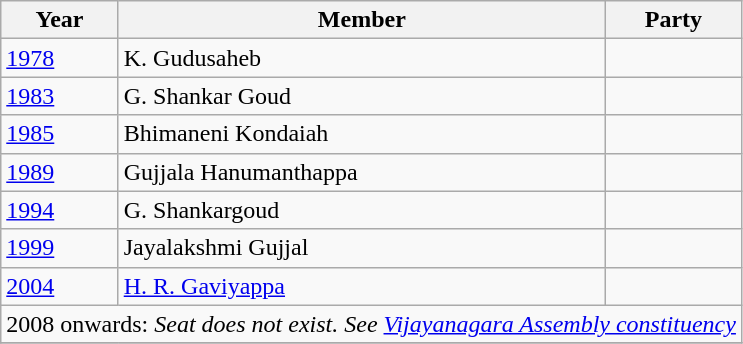<table class="wikitable sortable">
<tr>
<th>Year</th>
<th>Member</th>
<th colspan="2">Party</th>
</tr>
<tr>
<td><a href='#'>1978</a></td>
<td>K. Gudusaheb</td>
<td></td>
</tr>
<tr>
<td><a href='#'>1983</a></td>
<td>G. Shankar Goud</td>
<td></td>
</tr>
<tr>
<td><a href='#'>1985</a></td>
<td>Bhimaneni Kondaiah</td>
<td></td>
</tr>
<tr>
<td><a href='#'>1989</a></td>
<td>Gujjala Hanumanthappa</td>
<td></td>
</tr>
<tr>
<td><a href='#'>1994</a></td>
<td>G. Shankargoud</td>
<td></td>
</tr>
<tr>
<td><a href='#'>1999</a></td>
<td>Jayalakshmi Gujjal</td>
<td></td>
</tr>
<tr>
<td><a href='#'>2004</a></td>
<td><a href='#'>H. R. Gaviyappa</a></td>
<td></td>
</tr>
<tr>
<td colspan=4 align=center>2008 onwards: <em>Seat does not exist. See <a href='#'>Vijayanagara Assembly constituency</a></em></td>
</tr>
<tr>
</tr>
</table>
